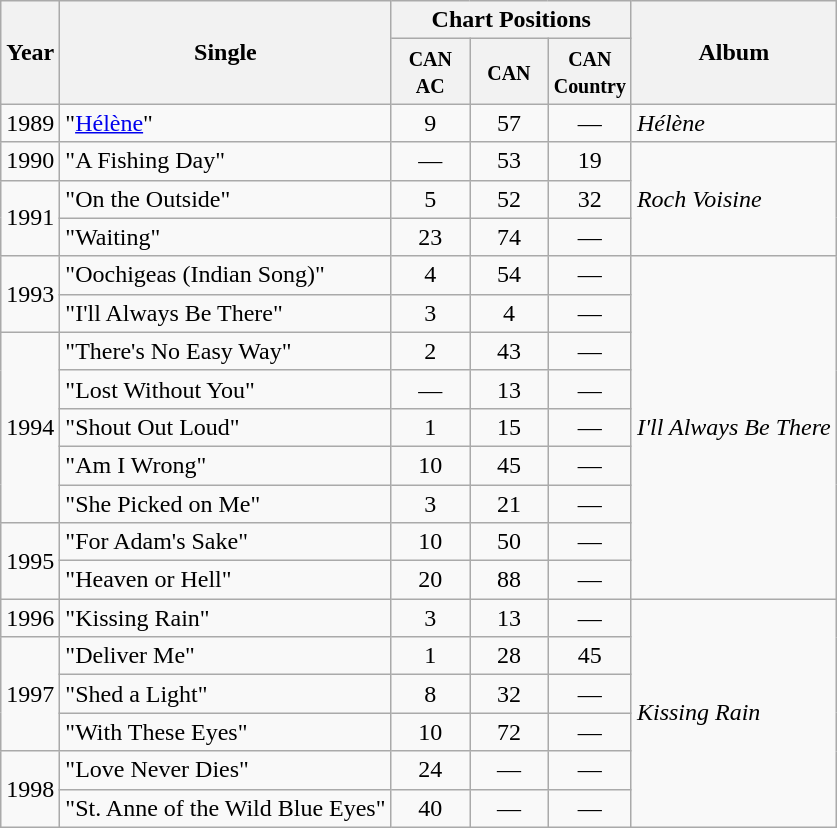<table class="wikitable">
<tr>
<th rowspan="2">Year</th>
<th rowspan="2">Single</th>
<th colspan="3">Chart Positions</th>
<th rowspan="2">Album</th>
</tr>
<tr>
<th width="45"><small>CAN <br>AC</small></th>
<th width="45"><small>CAN</small></th>
<th width="45"><small>CAN Country</small></th>
</tr>
<tr>
<td>1989</td>
<td>"<a href='#'>Hélène</a>"</td>
<td align="center">9</td>
<td align="center">57</td>
<td align="center">—</td>
<td><em>Hélène</em></td>
</tr>
<tr>
<td>1990</td>
<td>"A Fishing Day"</td>
<td align="center">—</td>
<td align="center">53</td>
<td align="center">19</td>
<td rowspan="3"><em>Roch Voisine</em></td>
</tr>
<tr>
<td rowspan="2">1991</td>
<td>"On the Outside"</td>
<td align="center">5</td>
<td align="center">52</td>
<td align="center">32</td>
</tr>
<tr>
<td>"Waiting"</td>
<td align="center">23</td>
<td align="center">74</td>
<td align="center">—</td>
</tr>
<tr>
<td rowspan="2">1993</td>
<td>"Oochigeas (Indian Song)"</td>
<td align="center">4</td>
<td align="center">54</td>
<td align="center">—</td>
<td rowspan="9"><em>I'll Always Be There</em></td>
</tr>
<tr>
<td>"I'll Always Be There"</td>
<td align="center">3</td>
<td align="center">4</td>
<td align="center">—</td>
</tr>
<tr>
<td rowspan="5">1994</td>
<td>"There's No Easy Way"</td>
<td align="center">2</td>
<td align="center">43</td>
<td align="center">—</td>
</tr>
<tr>
<td>"Lost Without You"</td>
<td align="center">—</td>
<td align="center">13</td>
<td align="center">—</td>
</tr>
<tr>
<td>"Shout Out Loud"</td>
<td align="center">1</td>
<td align="center">15</td>
<td align="center">—</td>
</tr>
<tr>
<td>"Am I Wrong"</td>
<td align="center">10</td>
<td align="center">45</td>
<td align="center">—</td>
</tr>
<tr>
<td>"She Picked on Me"</td>
<td align="center">3</td>
<td align="center">21</td>
<td align="center">—</td>
</tr>
<tr>
<td rowspan="2">1995</td>
<td>"For Adam's Sake"</td>
<td align="center">10</td>
<td align="center">50</td>
<td align="center">—</td>
</tr>
<tr>
<td>"Heaven or Hell"</td>
<td align="center">20</td>
<td align="center">88</td>
<td align="center">—</td>
</tr>
<tr>
<td>1996</td>
<td>"Kissing Rain"</td>
<td align="center">3</td>
<td align="center">13</td>
<td align="center">—</td>
<td rowspan="6"><em>Kissing Rain</em></td>
</tr>
<tr>
<td rowspan="3">1997</td>
<td>"Deliver Me"</td>
<td align="center">1</td>
<td align="center">28</td>
<td align="center">45</td>
</tr>
<tr>
<td>"Shed a Light"</td>
<td align="center">8</td>
<td align="center">32</td>
<td align="center">—</td>
</tr>
<tr>
<td>"With These Eyes"</td>
<td align="center">10</td>
<td align="center">72</td>
<td align="center">—</td>
</tr>
<tr>
<td rowspan="2">1998</td>
<td>"Love Never Dies"</td>
<td align="center">24</td>
<td align="center">—</td>
<td align="center">—</td>
</tr>
<tr>
<td>"St. Anne of the Wild Blue Eyes"</td>
<td align="center">40</td>
<td align="center">—</td>
<td align="center">—</td>
</tr>
</table>
